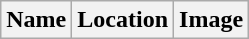<table class="wikitable sortable">
<tr>
<th>Name</th>
<th>Location</th>
<th>Image<br>
</th>
</tr>
</table>
